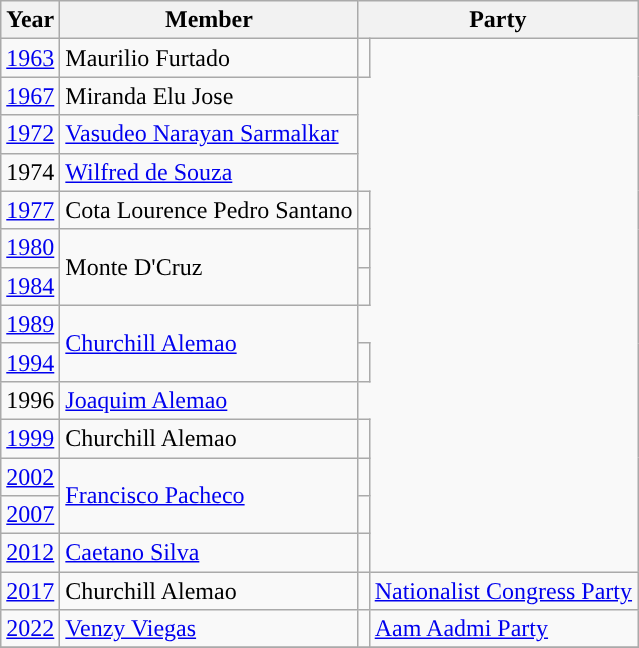<table class="wikitable sortable">
<tr>
<th>Year</th>
<th>Member</th>
<th colspan="2">Party</th>
</tr>
<tr>
<td><a href='#'>1963</a></td>
<td>Maurilio Furtado</td>
<td></td>
</tr>
<tr>
<td><a href='#'>1967</a></td>
<td>Miranda Elu Jose</td>
</tr>
<tr>
<td><a href='#'>1972</a></td>
<td><a href='#'>Vasudeo Narayan Sarmalkar</a></td>
</tr>
<tr>
<td>1974</td>
<td><a href='#'>Wilfred de Souza</a></td>
</tr>
<tr>
<td><a href='#'>1977</a></td>
<td>Cota Lourence Pedro Santano</td>
<td></td>
</tr>
<tr>
<td><a href='#'>1980</a></td>
<td rowspan=2>Monte D'Cruz</td>
<td></td>
</tr>
<tr>
<td><a href='#'>1984</a></td>
<td></td>
</tr>
<tr>
<td><a href='#'>1989</a></td>
<td rowspan=2><a href='#'>Churchill Alemao</a></td>
</tr>
<tr>
<td><a href='#'>1994</a></td>
<td></td>
</tr>
<tr>
<td>1996</td>
<td><a href='#'>Joaquim Alemao</a></td>
</tr>
<tr>
<td><a href='#'>1999</a></td>
<td>Churchill Alemao</td>
<td></td>
</tr>
<tr>
<td><a href='#'>2002</a></td>
<td rowspan=2><a href='#'>Francisco Pacheco</a></td>
<td></td>
</tr>
<tr>
<td><a href='#'>2007</a></td>
<td></td>
</tr>
<tr>
<td><a href='#'>2012</a></td>
<td><a href='#'>Caetano Silva</a></td>
<td></td>
</tr>
<tr>
<td><a href='#'>2017</a></td>
<td>Churchill Alemao</td>
<td style="background-color: "></td>
<td><a href='#'>Nationalist Congress Party</a></td>
</tr>
<tr>
<td><a href='#'>2022</a></td>
<td><a href='#'>Venzy Viegas</a></td>
<td style="background-color: "></td>
<td><a href='#'>Aam Aadmi Party</a></td>
</tr>
<tr>
</tr>
</table>
